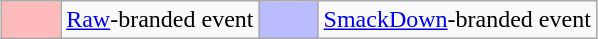<table class="wikitable" style="margin: 0 auto">
<tr>
<td style="background:#FBB; width:2em"></td>
<td><a href='#'>Raw</a>-branded event</td>
<td style="background:#BBF; width:2em"></td>
<td><a href='#'>SmackDown</a>-branded event</td>
</tr>
</table>
